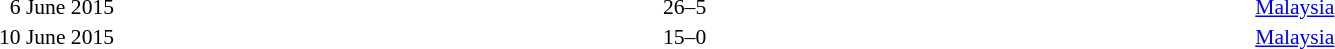<table style="width:100%;" cellspacing="1">
<tr>
<th width=15%></th>
<th width=25%></th>
<th width=10%></th>
<th width=25%></th>
</tr>
<tr style=font-size:90%>
<td align=right>6 June 2015</td>
<td align=right></td>
<td align=center>26–5</td>
<td></td>
<td><a href='#'>Malaysia</a></td>
</tr>
<tr style=font-size:90%>
<td align=right>10 June 2015</td>
<td align=right></td>
<td align=center>15–0</td>
<td></td>
<td><a href='#'>Malaysia</a></td>
</tr>
</table>
